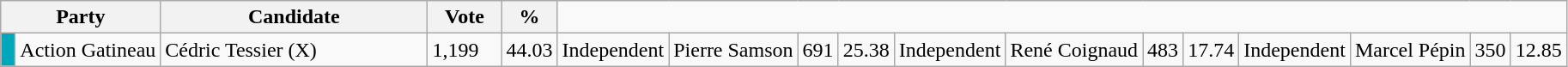<table class="wikitable">
<tr>
<th bgcolor="#DDDDFF" width="100px" colspan="2">Party</th>
<th bgcolor="#DDDDFF" width="200px">Candidate</th>
<th bgcolor="#DDDDFF" width="50px">Vote</th>
<th bgcolor="#DDDDFF" width="30px">%</th>
</tr>
<tr>
<td bgcolor=#00a7ba> </td>
<td>Action Gatineau</td>
<td>Cédric Tessier (X)</td>
<td>1,199</td>
<td>44.03<br></td>
<td>Independent</td>
<td>Pierre Samson</td>
<td>691</td>
<td>25.38<br></td>
<td>Independent</td>
<td>René Coignaud</td>
<td>483</td>
<td>17.74<br></td>
<td>Independent</td>
<td>Marcel Pépin</td>
<td>350</td>
<td>12.85</td>
</tr>
</table>
